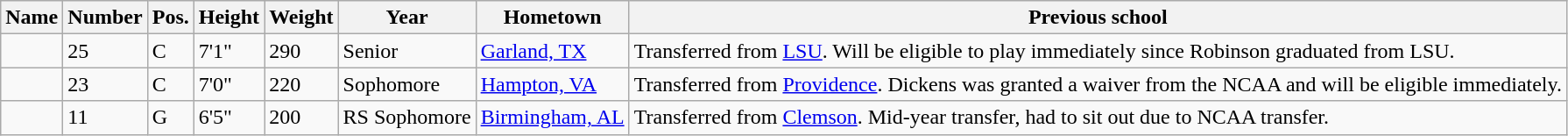<table class="wikitable sortable" border="1">
<tr>
<th>Name</th>
<th>Number</th>
<th>Pos.</th>
<th>Height</th>
<th>Weight</th>
<th>Year</th>
<th>Hometown</th>
<th ! class="unsortable">Previous school</th>
</tr>
<tr>
<td></td>
<td>25</td>
<td>C</td>
<td>7'1"</td>
<td>290</td>
<td>Senior</td>
<td><a href='#'>Garland, TX</a></td>
<td>Transferred from <a href='#'>LSU</a>. Will be eligible to play immediately since Robinson graduated from LSU.</td>
</tr>
<tr>
<td></td>
<td>23</td>
<td>C</td>
<td>7'0"</td>
<td>220</td>
<td>Sophomore</td>
<td><a href='#'>Hampton, VA</a></td>
<td>Transferred from <a href='#'>Providence</a>. Dickens was granted a waiver from the NCAA and will be eligible immediately.</td>
</tr>
<tr>
<td></td>
<td>11</td>
<td>G</td>
<td>6'5"</td>
<td>200</td>
<td>RS Sophomore</td>
<td><a href='#'>Birmingham, AL</a></td>
<td>Transferred from <a href='#'>Clemson</a>. Mid-year transfer, had to sit out due to NCAA transfer.</td>
</tr>
</table>
